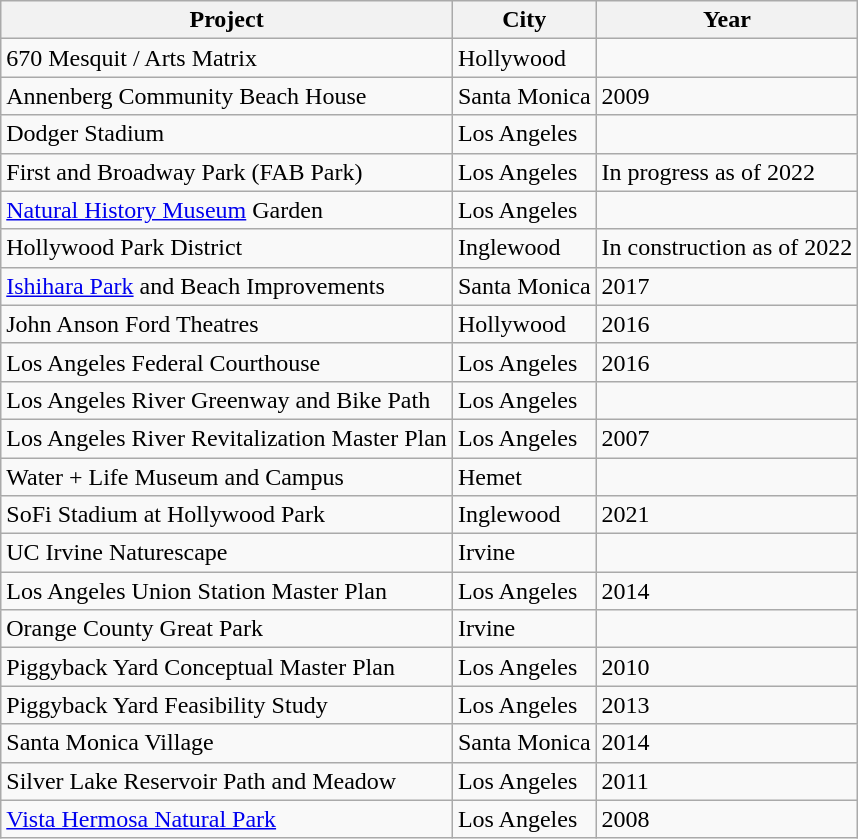<table class="wikitable">
<tr>
<th>Project</th>
<th>City</th>
<th>Year</th>
</tr>
<tr>
<td>670 Mesquit / Arts Matrix</td>
<td>Hollywood</td>
<td></td>
</tr>
<tr>
<td>Annenberg Community Beach House</td>
<td>Santa Monica</td>
<td>2009</td>
</tr>
<tr>
<td>Dodger Stadium</td>
<td>Los Angeles</td>
<td></td>
</tr>
<tr>
<td>First and Broadway Park (FAB Park)</td>
<td>Los Angeles</td>
<td>In progress as of 2022</td>
</tr>
<tr>
<td><a href='#'>Natural History Museum</a> Garden</td>
<td>Los Angeles</td>
<td></td>
</tr>
<tr>
<td>Hollywood Park District</td>
<td>Inglewood</td>
<td>In construction as of 2022</td>
</tr>
<tr>
<td><a href='#'>Ishihara Park</a> and Beach Improvements</td>
<td>Santa Monica</td>
<td>2017</td>
</tr>
<tr>
<td>John Anson Ford Theatres</td>
<td>Hollywood</td>
<td>2016</td>
</tr>
<tr>
<td>Los Angeles Federal Courthouse</td>
<td>Los Angeles</td>
<td>2016</td>
</tr>
<tr>
<td>Los Angeles River Greenway and Bike Path</td>
<td>Los Angeles</td>
<td></td>
</tr>
<tr>
<td>Los Angeles River Revitalization Master Plan</td>
<td>Los Angeles</td>
<td>2007</td>
</tr>
<tr>
<td>Water + Life Museum and Campus</td>
<td>Hemet</td>
<td></td>
</tr>
<tr>
<td>SoFi Stadium at Hollywood Park</td>
<td>Inglewood</td>
<td>2021</td>
</tr>
<tr>
<td>UC Irvine Naturescape</td>
<td>Irvine</td>
<td></td>
</tr>
<tr>
<td>Los Angeles Union Station Master Plan</td>
<td>Los Angeles</td>
<td>2014</td>
</tr>
<tr>
<td>Orange County Great Park</td>
<td>Irvine</td>
<td></td>
</tr>
<tr>
<td>Piggyback Yard Conceptual Master Plan</td>
<td>Los Angeles</td>
<td>2010</td>
</tr>
<tr>
<td>Piggyback Yard Feasibility Study</td>
<td>Los Angeles</td>
<td>2013</td>
</tr>
<tr>
<td>Santa Monica Village</td>
<td>Santa Monica</td>
<td>2014</td>
</tr>
<tr>
<td>Silver Lake Reservoir Path and Meadow</td>
<td>Los Angeles</td>
<td>2011</td>
</tr>
<tr>
<td><a href='#'>Vista Hermosa Natural Park</a></td>
<td>Los Angeles</td>
<td>2008</td>
</tr>
</table>
